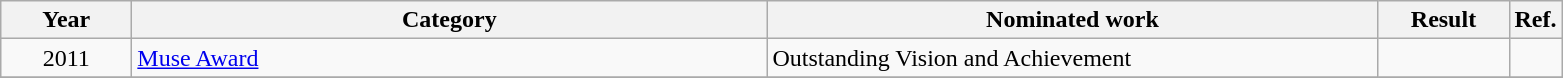<table class=wikitable>
<tr>
<th scope="col" style="width:5em;">Year</th>
<th scope="col" style="width:26em;">Category</th>
<th scope="col" style="width:25em;">Nominated work</th>
<th scope="col" style="width:5em;">Result</th>
<th>Ref.</th>
</tr>
<tr>
<td style="text-align:center;">2011</td>
<td><a href='#'>Muse Award</a></td>
<td>Outstanding Vision and Achievement</td>
<td></td>
<td></td>
</tr>
<tr>
</tr>
</table>
